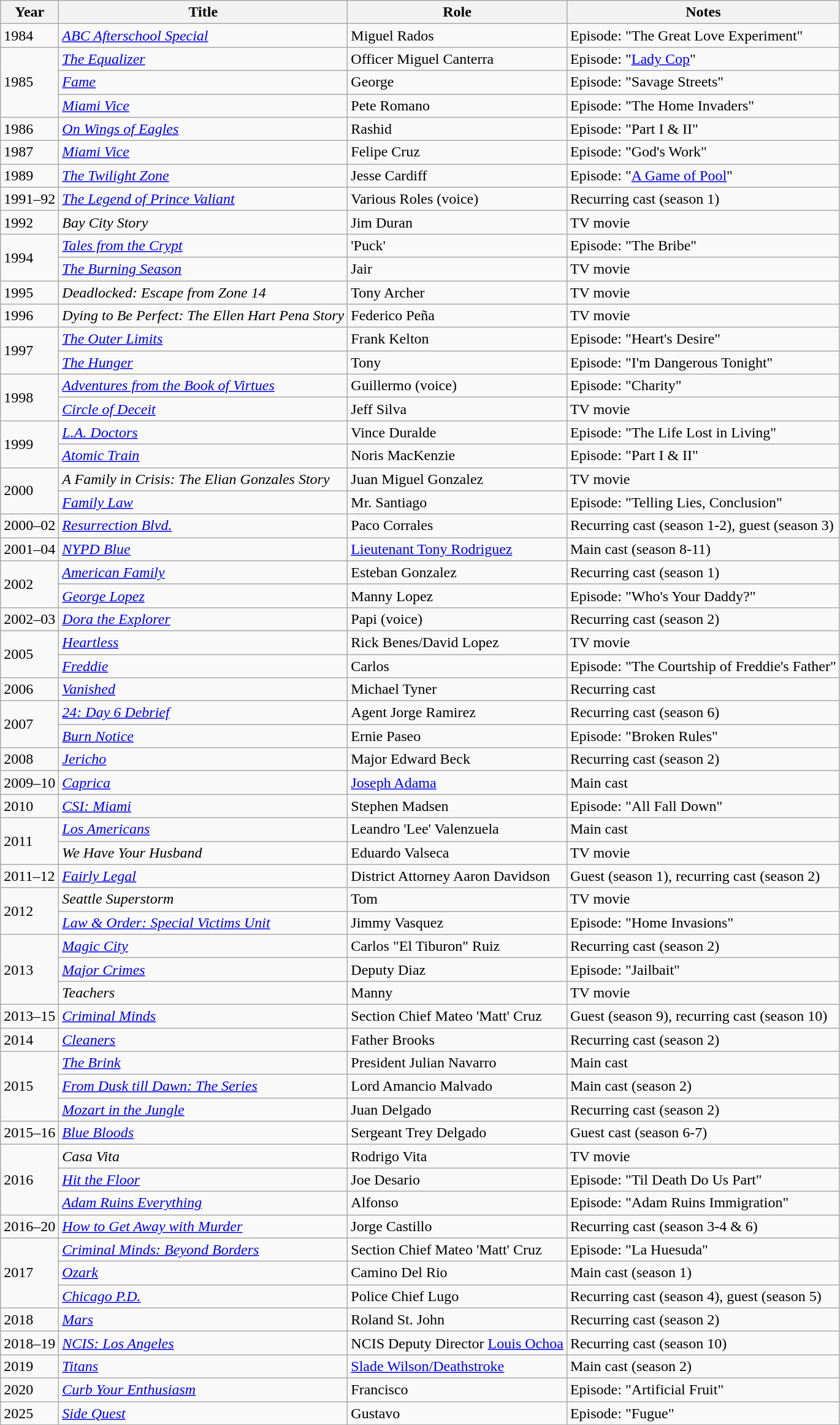<table class="wikitable sortable">
<tr>
<th>Year</th>
<th>Title</th>
<th>Role</th>
<th>Notes</th>
</tr>
<tr>
<td>1984</td>
<td><em><a href='#'>ABC Afterschool Special</a></em></td>
<td>Miguel Rados</td>
<td>Episode: "The Great Love Experiment"</td>
</tr>
<tr>
<td rowspan="3">1985</td>
<td><em><a href='#'>The Equalizer</a></em></td>
<td>Officer Miguel Canterra</td>
<td>Episode: "<a href='#'>Lady Cop</a>"</td>
</tr>
<tr>
<td><em><a href='#'>Fame</a></em></td>
<td>George</td>
<td>Episode: "Savage Streets"</td>
</tr>
<tr>
<td><em><a href='#'>Miami Vice</a></em></td>
<td>Pete Romano</td>
<td>Episode: "The Home Invaders"</td>
</tr>
<tr>
<td>1986</td>
<td><em><a href='#'>On Wings of Eagles</a></em></td>
<td>Rashid</td>
<td>Episode: "Part I & II"</td>
</tr>
<tr>
<td>1987</td>
<td><em><a href='#'>Miami Vice</a></em></td>
<td>Felipe Cruz</td>
<td>Episode: "God's Work"</td>
</tr>
<tr>
<td>1989</td>
<td><em><a href='#'>The Twilight Zone</a></em></td>
<td>Jesse Cardiff</td>
<td>Episode: "<a href='#'>A Game of Pool</a>"</td>
</tr>
<tr>
<td>1991–92</td>
<td><em><a href='#'>The Legend of Prince Valiant</a></em></td>
<td>Various Roles (voice)</td>
<td>Recurring cast (season 1)</td>
</tr>
<tr>
<td>1992</td>
<td><em>Bay City Story</em></td>
<td>Jim Duran</td>
<td>TV movie</td>
</tr>
<tr>
<td rowspan="2">1994</td>
<td><em><a href='#'>Tales from the Crypt</a></em></td>
<td>'Puck'</td>
<td>Episode: "The Bribe"</td>
</tr>
<tr>
<td><em><a href='#'>The Burning Season</a></em></td>
<td>Jair</td>
<td>TV movie</td>
</tr>
<tr>
<td>1995</td>
<td><em>Deadlocked: Escape from Zone 14</em></td>
<td>Tony Archer</td>
<td>TV movie</td>
</tr>
<tr>
<td>1996</td>
<td><em>Dying to Be Perfect: The Ellen Hart Pena Story</em></td>
<td>Federico Peña</td>
<td>TV movie</td>
</tr>
<tr>
<td rowspan="2">1997</td>
<td><em><a href='#'>The Outer Limits</a></em></td>
<td>Frank Kelton</td>
<td>Episode: "Heart's Desire"</td>
</tr>
<tr>
<td><em><a href='#'>The Hunger</a></em></td>
<td>Tony</td>
<td>Episode: "I'm Dangerous Tonight"</td>
</tr>
<tr>
<td rowspan="2">1998</td>
<td><em><a href='#'>Adventures from the Book of Virtues</a></em></td>
<td>Guillermo (voice)</td>
<td>Episode: "Charity"</td>
</tr>
<tr>
<td><em><a href='#'>Circle of Deceit</a></em></td>
<td>Jeff Silva</td>
<td>TV movie</td>
</tr>
<tr>
<td rowspan="2">1999</td>
<td><em><a href='#'>L.A. Doctors</a></em></td>
<td>Vince Duralde</td>
<td>Episode: "The Life Lost in Living"</td>
</tr>
<tr>
<td><em><a href='#'>Atomic Train</a></em></td>
<td>Noris MacKenzie</td>
<td>Episode: "Part I & II"</td>
</tr>
<tr>
<td rowspan="2">2000</td>
<td><em>A Family in Crisis: The Elian Gonzales Story</em></td>
<td>Juan Miguel Gonzalez</td>
<td>TV movie</td>
</tr>
<tr>
<td><em><a href='#'>Family Law</a></em></td>
<td>Mr. Santiago</td>
<td>Episode: "Telling Lies, Conclusion"</td>
</tr>
<tr>
<td>2000–02</td>
<td><em><a href='#'>Resurrection Blvd.</a></em></td>
<td>Paco Corrales</td>
<td>Recurring cast (season 1-2), guest (season 3)</td>
</tr>
<tr>
<td>2001–04</td>
<td><em><a href='#'>NYPD Blue</a></em></td>
<td><a href='#'>Lieutenant Tony Rodriguez</a></td>
<td>Main cast (season 8-11)</td>
</tr>
<tr>
<td rowspan="2">2002</td>
<td><em><a href='#'>American Family</a></em></td>
<td>Esteban Gonzalez</td>
<td>Recurring cast (season 1)</td>
</tr>
<tr>
<td><em><a href='#'>George Lopez</a></em></td>
<td>Manny Lopez</td>
<td>Episode: "Who's Your Daddy?"</td>
</tr>
<tr>
<td>2002–03</td>
<td><em><a href='#'>Dora the Explorer</a></em></td>
<td>Papi (voice)</td>
<td>Recurring cast (season 2)</td>
</tr>
<tr>
<td rowspan="2">2005</td>
<td><em><a href='#'>Heartless</a></em></td>
<td>Rick Benes/David Lopez</td>
<td>TV movie</td>
</tr>
<tr>
<td><em><a href='#'>Freddie</a></em></td>
<td>Carlos</td>
<td>Episode: "The Courtship of Freddie's Father"</td>
</tr>
<tr>
<td>2006</td>
<td><em><a href='#'>Vanished</a></em></td>
<td>Michael Tyner</td>
<td>Recurring cast</td>
</tr>
<tr>
<td rowspan="2">2007</td>
<td><em><a href='#'>24: Day 6 Debrief</a></em></td>
<td>Agent Jorge Ramirez</td>
<td>Recurring cast (season 6)</td>
</tr>
<tr>
<td><em><a href='#'>Burn Notice</a></em></td>
<td>Ernie Paseo</td>
<td>Episode: "Broken Rules"</td>
</tr>
<tr>
<td>2008</td>
<td><em><a href='#'>Jericho</a></em></td>
<td>Major Edward Beck</td>
<td>Recurring cast (season 2)</td>
</tr>
<tr>
<td>2009–10</td>
<td><em><a href='#'>Caprica</a></em></td>
<td><a href='#'>Joseph Adama</a></td>
<td>Main cast</td>
</tr>
<tr>
<td>2010</td>
<td><em><a href='#'>CSI: Miami</a></em></td>
<td>Stephen Madsen</td>
<td>Episode: "All Fall Down"</td>
</tr>
<tr>
<td rowspan="2">2011</td>
<td><em><a href='#'>Los Americans</a></em></td>
<td>Leandro 'Lee' Valenzuela</td>
<td>Main cast</td>
</tr>
<tr>
<td><em>We Have Your Husband</em></td>
<td>Eduardo Valseca</td>
<td>TV movie</td>
</tr>
<tr>
<td>2011–12</td>
<td><em><a href='#'>Fairly Legal</a></em></td>
<td>District Attorney Aaron Davidson</td>
<td>Guest (season 1), recurring cast (season 2)</td>
</tr>
<tr>
<td rowspan="2">2012</td>
<td><em>Seattle Superstorm</em></td>
<td>Tom</td>
<td>TV movie</td>
</tr>
<tr>
<td><em><a href='#'>Law & Order: Special Victims Unit</a></em></td>
<td>Jimmy Vasquez</td>
<td>Episode: "Home Invasions"</td>
</tr>
<tr>
<td rowspan="3">2013</td>
<td><em><a href='#'>Magic City</a></em></td>
<td>Carlos "El Tiburon" Ruiz</td>
<td>Recurring cast (season 2)</td>
</tr>
<tr>
<td><em><a href='#'>Major Crimes</a></em></td>
<td>Deputy Diaz</td>
<td>Episode: "Jailbait"</td>
</tr>
<tr>
<td><em>Teachers</em></td>
<td>Manny</td>
<td>TV movie</td>
</tr>
<tr>
<td>2013–15</td>
<td><em><a href='#'>Criminal Minds</a></em></td>
<td>Section Chief Mateo 'Matt' Cruz</td>
<td>Guest (season 9), recurring cast (season 10)</td>
</tr>
<tr>
<td>2014</td>
<td><em><a href='#'>Cleaners</a></em></td>
<td>Father Brooks</td>
<td>Recurring cast (season 2)</td>
</tr>
<tr>
<td rowspan="3">2015</td>
<td><em><a href='#'>The Brink</a></em></td>
<td>President Julian Navarro</td>
<td>Main cast</td>
</tr>
<tr>
<td><em><a href='#'>From Dusk till Dawn: The Series</a></em></td>
<td>Lord Amancio Malvado</td>
<td>Main cast (season 2)</td>
</tr>
<tr>
<td><em><a href='#'>Mozart in the Jungle</a></em></td>
<td>Juan Delgado</td>
<td>Recurring cast (season 2)</td>
</tr>
<tr>
<td>2015–16</td>
<td><em><a href='#'>Blue Bloods</a></em></td>
<td>Sergeant Trey Delgado</td>
<td>Guest cast (season 6-7)</td>
</tr>
<tr>
<td rowspan="3">2016</td>
<td><em>Casa Vita</em></td>
<td>Rodrigo Vita</td>
<td>TV movie</td>
</tr>
<tr>
<td><em><a href='#'>Hit the Floor</a></em></td>
<td>Joe Desario</td>
<td>Episode: "Til Death Do Us Part"</td>
</tr>
<tr>
<td><em><a href='#'>Adam Ruins Everything</a></em></td>
<td>Alfonso</td>
<td>Episode: "Adam Ruins Immigration"</td>
</tr>
<tr>
<td>2016–20</td>
<td><em><a href='#'>How to Get Away with Murder</a></em></td>
<td>Jorge Castillo</td>
<td>Recurring cast (season 3-4 & 6)</td>
</tr>
<tr>
<td rowspan="3">2017</td>
<td><em><a href='#'>Criminal Minds: Beyond Borders</a></em></td>
<td>Section Chief Mateo 'Matt' Cruz</td>
<td>Episode: "La Huesuda"</td>
</tr>
<tr>
<td><em><a href='#'>Ozark</a></em></td>
<td>Camino Del Rio</td>
<td>Main cast (season 1)</td>
</tr>
<tr>
<td><em><a href='#'>Chicago P.D.</a></em></td>
<td>Police Chief Lugo</td>
<td>Recurring cast (season 4), guest (season 5)</td>
</tr>
<tr>
<td>2018</td>
<td><em><a href='#'>Mars</a></em></td>
<td>Roland St. John</td>
<td>Recurring cast (season 2)</td>
</tr>
<tr>
<td>2018–19</td>
<td><em><a href='#'>NCIS: Los Angeles</a></em></td>
<td>NCIS Deputy Director <a href='#'>Louis Ochoa</a></td>
<td>Recurring cast (season 10)</td>
</tr>
<tr>
<td>2019</td>
<td><em><a href='#'>Titans</a></em></td>
<td><a href='#'>Slade Wilson/Deathstroke</a></td>
<td>Main cast (season 2)</td>
</tr>
<tr>
<td>2020</td>
<td><em><a href='#'>Curb Your Enthusiasm</a></em></td>
<td>Francisco</td>
<td>Episode: "Artificial Fruit"</td>
</tr>
<tr>
<td>2025</td>
<td><em><a href='#'>Side Quest</a></em></td>
<td>Gustavo</td>
<td>Episode: "Fugue"</td>
</tr>
</table>
